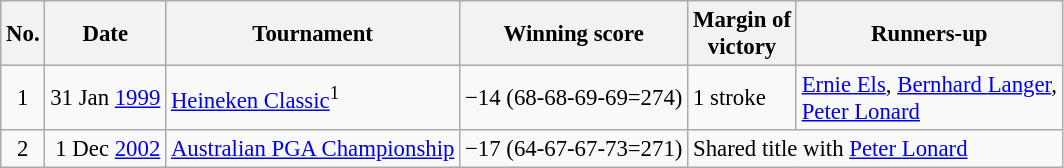<table class="wikitable" style="font-size:95%;">
<tr>
<th>No.</th>
<th>Date</th>
<th>Tournament</th>
<th>Winning score</th>
<th>Margin of<br>victory</th>
<th>Runners-up</th>
</tr>
<tr>
<td align=center>1</td>
<td align=right>31 Jan <a href='#'>1999</a></td>
<td><a href='#'>Heineken Classic</a><sup>1</sup></td>
<td>−14 (68-68-69-69=274)</td>
<td>1 stroke</td>
<td> <a href='#'>Ernie Els</a>,  <a href='#'>Bernhard Langer</a>,<br> <a href='#'>Peter Lonard</a></td>
</tr>
<tr>
<td align=center>2</td>
<td align=right>1 Dec <a href='#'>2002</a></td>
<td><a href='#'>Australian PGA Championship</a></td>
<td>−17 (64-67-67-73=271)</td>
<td colspan=2>Shared title with  <a href='#'>Peter Lonard</a></td>
</tr>
</table>
